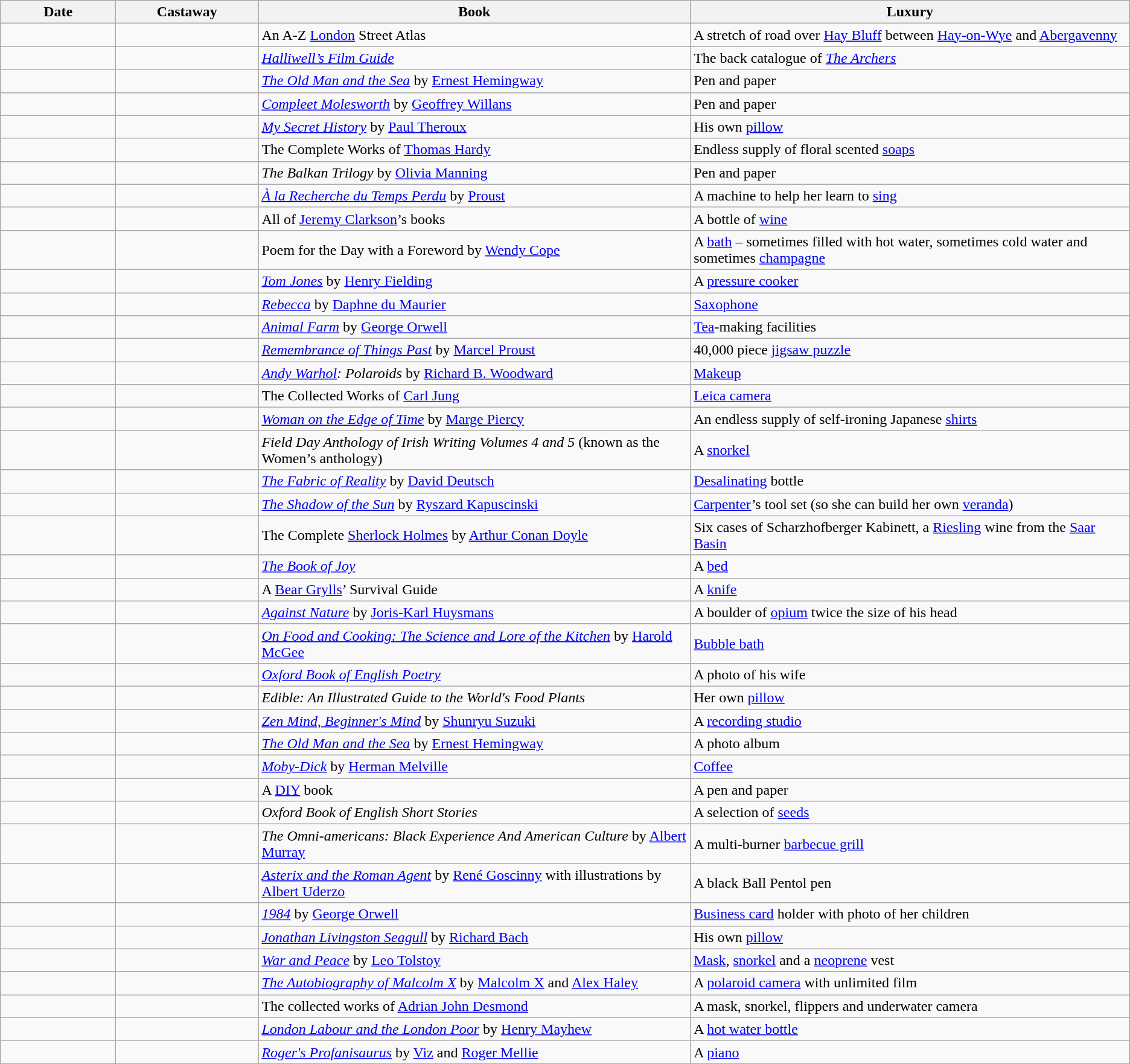<table class="wikitable sortable">
<tr>
<th style="width:120px;">Date</th>
<th style="width:150px;">Castaway</th>
<th>Book</th>
<th>Luxury</th>
</tr>
<tr>
<td></td>
<td></td>
<td>An A-Z <a href='#'>London</a> Street Atlas</td>
<td>A stretch of road over <a href='#'>Hay Bluff</a> between <a href='#'>Hay-on-Wye</a> and <a href='#'>Abergavenny</a></td>
</tr>
<tr>
<td></td>
<td></td>
<td><em><a href='#'>Halliwell’s Film Guide</a></em></td>
<td>The back catalogue of <em><a href='#'>The Archers</a></em></td>
</tr>
<tr>
<td></td>
<td></td>
<td><em><a href='#'>The Old Man and the Sea</a></em> by <a href='#'>Ernest Hemingway</a></td>
<td>Pen and paper</td>
</tr>
<tr>
<td></td>
<td></td>
<td><em><a href='#'>Compleet Molesworth</a></em> by <a href='#'>Geoffrey Willans</a></td>
<td>Pen and paper</td>
</tr>
<tr>
<td></td>
<td></td>
<td><em><a href='#'>My Secret History</a></em> by <a href='#'>Paul Theroux</a></td>
<td>His own <a href='#'>pillow</a></td>
</tr>
<tr>
<td></td>
<td></td>
<td>The Complete Works of <a href='#'>Thomas Hardy</a></td>
<td>Endless supply of floral scented <a href='#'>soaps</a></td>
</tr>
<tr>
<td></td>
<td></td>
<td><em>The Balkan Trilogy</em> by <a href='#'>Olivia Manning</a></td>
<td>Pen and paper</td>
</tr>
<tr>
<td></td>
<td></td>
<td><em><a href='#'>À la Recherche du Temps Perdu</a></em> by <a href='#'>Proust</a></td>
<td>A machine to help her learn to <a href='#'>sing</a></td>
</tr>
<tr>
<td></td>
<td></td>
<td>All of <a href='#'>Jeremy Clarkson</a>’s books</td>
<td>A bottle of <a href='#'>wine</a></td>
</tr>
<tr>
<td></td>
<td></td>
<td>Poem for the Day with a Foreword by <a href='#'>Wendy Cope</a></td>
<td>A <a href='#'>bath</a> – sometimes filled with hot water, sometimes cold water and sometimes <a href='#'>champagne</a></td>
</tr>
<tr>
<td></td>
<td></td>
<td><em><a href='#'>Tom Jones</a></em> by <a href='#'>Henry Fielding</a></td>
<td>A <a href='#'>pressure cooker</a></td>
</tr>
<tr>
<td></td>
<td></td>
<td><em><a href='#'>Rebecca</a></em> by <a href='#'>Daphne du Maurier</a></td>
<td><a href='#'>Saxophone</a></td>
</tr>
<tr>
<td></td>
<td></td>
<td><em><a href='#'>Animal Farm</a></em> by <a href='#'>George Orwell</a></td>
<td><a href='#'>Tea</a>-making facilities</td>
</tr>
<tr>
<td></td>
<td></td>
<td><em><a href='#'>Remembrance of Things Past</a></em> by <a href='#'>Marcel Proust</a></td>
<td>40,000 piece <a href='#'>jigsaw puzzle</a></td>
</tr>
<tr>
<td></td>
<td></td>
<td><em><a href='#'>Andy Warhol</a>: Polaroids</em> by <a href='#'>Richard B. Woodward</a></td>
<td><a href='#'>Makeup</a></td>
</tr>
<tr>
<td></td>
<td></td>
<td>The Collected Works of <a href='#'>Carl Jung</a></td>
<td><a href='#'>Leica camera</a></td>
</tr>
<tr>
<td></td>
<td></td>
<td><em><a href='#'>Woman on the Edge of Time</a></em> by <a href='#'>Marge Piercy</a></td>
<td>An endless supply of self-ironing Japanese <a href='#'>shirts</a></td>
</tr>
<tr>
<td></td>
<td></td>
<td><em>Field Day Anthology of Irish Writing Volumes 4 and 5</em> (known as the Women’s anthology)</td>
<td>A <a href='#'>snorkel</a></td>
</tr>
<tr>
<td></td>
<td></td>
<td><em><a href='#'>The Fabric of Reality</a></em> by <a href='#'>David Deutsch</a></td>
<td><a href='#'>Desalinating</a> bottle</td>
</tr>
<tr>
<td></td>
<td></td>
<td><em><a href='#'>The Shadow of the Sun</a></em> by <a href='#'>Ryszard Kapuscinski</a></td>
<td><a href='#'>Carpenter</a>’s tool set (so she can build her own <a href='#'>veranda</a>)</td>
</tr>
<tr>
<td></td>
<td></td>
<td>The Complete <a href='#'>Sherlock Holmes</a> by <a href='#'>Arthur Conan Doyle</a></td>
<td>Six cases of Scharzhofberger Kabinett, a <a href='#'>Riesling</a> wine from the <a href='#'>Saar Basin</a></td>
</tr>
<tr>
<td></td>
<td></td>
<td><em><a href='#'>The Book of Joy</a></em></td>
<td>A <a href='#'>bed</a></td>
</tr>
<tr>
<td></td>
<td></td>
<td>A <a href='#'>Bear Grylls</a>’ Survival Guide</td>
<td>A <a href='#'>knife</a></td>
</tr>
<tr>
<td></td>
<td></td>
<td><em><a href='#'>Against Nature</a></em> by <a href='#'>Joris-Karl Huysmans</a></td>
<td>A boulder of <a href='#'>opium</a> twice the size of his head</td>
</tr>
<tr>
<td></td>
<td></td>
<td><em><a href='#'>On Food and Cooking: The Science and Lore of the Kitchen</a></em> by <a href='#'>Harold McGee</a></td>
<td><a href='#'>Bubble bath</a></td>
</tr>
<tr>
<td></td>
<td></td>
<td><em><a href='#'>Oxford Book of English Poetry</a></em></td>
<td>A photo of his wife</td>
</tr>
<tr>
<td></td>
<td></td>
<td><em>Edible: An Illustrated Guide to the World's Food Plants</em></td>
<td>Her own <a href='#'>pillow</a></td>
</tr>
<tr>
<td></td>
<td></td>
<td><em><a href='#'>Zen Mind, Beginner's Mind</a></em> by <a href='#'>Shunryu Suzuki</a></td>
<td>A <a href='#'>recording studio</a></td>
</tr>
<tr>
<td></td>
<td></td>
<td><em><a href='#'>The Old Man and the Sea</a></em> by <a href='#'>Ernest Hemingway</a></td>
<td>A photo album</td>
</tr>
<tr>
<td></td>
<td></td>
<td><em><a href='#'>Moby-Dick</a></em> by <a href='#'>Herman Melville</a></td>
<td><a href='#'>Coffee</a></td>
</tr>
<tr>
<td></td>
<td></td>
<td>A <a href='#'>DIY</a> book</td>
<td>A pen and paper</td>
</tr>
<tr>
<td></td>
<td></td>
<td><em>Oxford Book of English Short Stories</em></td>
<td>A selection of <a href='#'>seeds</a></td>
</tr>
<tr>
<td></td>
<td></td>
<td><em>The Omni-americans: Black Experience And American Culture</em> by <a href='#'>Albert Murray</a></td>
<td>A multi-burner <a href='#'>barbecue grill</a></td>
</tr>
<tr>
<td></td>
<td></td>
<td><em><a href='#'>Asterix and the Roman Agent</a></em> by <a href='#'>René Goscinny</a> with illustrations by <a href='#'>Albert Uderzo</a></td>
<td>A black Ball Pentol pen</td>
</tr>
<tr>
<td></td>
<td></td>
<td><em><a href='#'>1984</a></em> by <a href='#'>George Orwell</a></td>
<td><a href='#'>Business card</a> holder with photo of her children</td>
</tr>
<tr>
<td></td>
<td></td>
<td><em><a href='#'>Jonathan Livingston Seagull</a></em> by <a href='#'>Richard Bach</a></td>
<td>His own <a href='#'>pillow</a></td>
</tr>
<tr>
<td></td>
<td></td>
<td><em><a href='#'>War and Peace</a></em> by <a href='#'>Leo Tolstoy</a></td>
<td><a href='#'>Mask</a>, <a href='#'>snorkel</a> and a <a href='#'>neoprene</a> vest</td>
</tr>
<tr>
<td></td>
<td></td>
<td><em><a href='#'>The Autobiography of Malcolm X</a></em> by <a href='#'>Malcolm X</a> and <a href='#'>Alex Haley</a></td>
<td>A <a href='#'>polaroid camera</a> with unlimited film</td>
</tr>
<tr>
<td></td>
<td></td>
<td>The collected works of <a href='#'>Adrian John Desmond</a></td>
<td>A mask, snorkel, flippers and underwater camera</td>
</tr>
<tr>
<td></td>
<td></td>
<td><em><a href='#'>London Labour and the London Poor</a></em> by <a href='#'>Henry Mayhew</a></td>
<td>A <a href='#'>hot water bottle</a></td>
</tr>
<tr>
<td></td>
<td></td>
<td><em><a href='#'>Roger's Profanisaurus</a></em> by <a href='#'>Viz</a> and <a href='#'>Roger Mellie</a></td>
<td>A <a href='#'>piano</a></td>
</tr>
</table>
